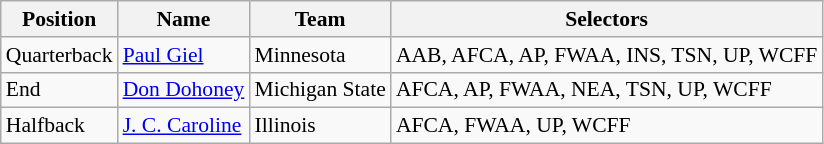<table class="wikitable" style="font-size: 90%">
<tr>
<th>Position</th>
<th>Name</th>
<th>Team</th>
<th>Selectors</th>
</tr>
<tr>
<td>Quarterback</td>
<td><a href='#'>Paul Giel</a></td>
<td>Minnesota</td>
<td>AAB, AFCA, AP, FWAA, INS, TSN, UP, WCFF</td>
</tr>
<tr>
<td>End</td>
<td><a href='#'>Don Dohoney</a></td>
<td>Michigan State</td>
<td>AFCA, AP, FWAA, NEA, TSN, UP, WCFF</td>
</tr>
<tr>
<td>Halfback</td>
<td><a href='#'>J. C. Caroline</a></td>
<td>Illinois</td>
<td>AFCA, FWAA, UP, WCFF</td>
</tr>
</table>
